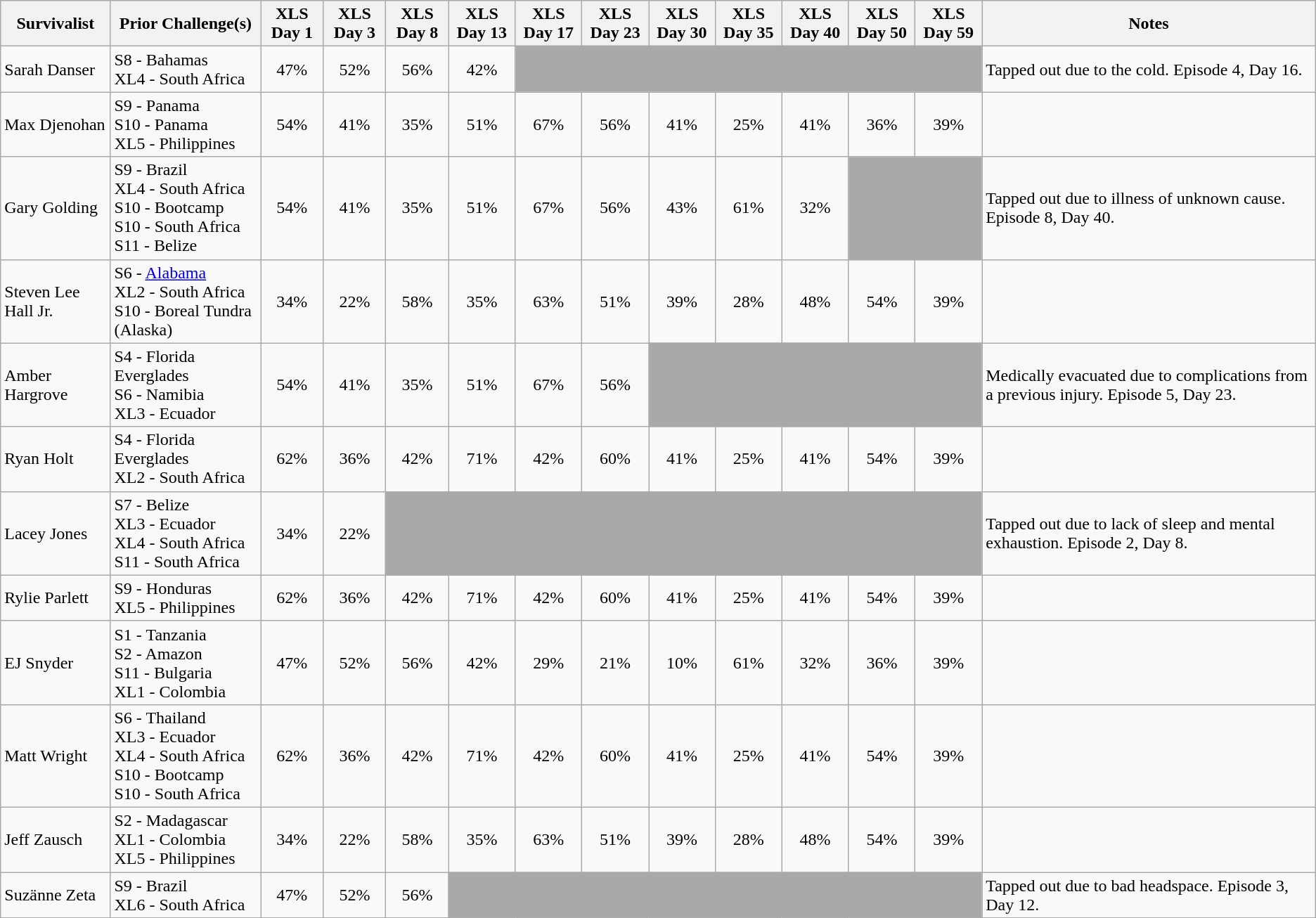<table class="wikitable">
<tr>
<th>Survivalist</th>
<th>Prior Challenge(s)</th>
<th>XLS Day 1</th>
<th>XLS Day 3</th>
<th>XLS Day 8</th>
<th>XLS Day 13</th>
<th>XLS Day 17</th>
<th>XLS Day 23</th>
<th>XLS Day 30</th>
<th>XLS Day 35</th>
<th>XLS Day 40</th>
<th>XLS Day 50</th>
<th>XLS Day 59</th>
<th>Notes</th>
</tr>
<tr>
<td>Sarah Danser</td>
<td>S8 - Bahamas<br>XL4 - South Africa</td>
<td align="center">47%</td>
<td align="center">52%</td>
<td align="center">56%</td>
<td align="center">42%</td>
<td align="center" colspan="7" bgcolor="darkgray"></td>
<td>Tapped out due to the cold. Episode 4, Day 16.</td>
</tr>
<tr>
<td>Max Djenohan</td>
<td>S9 - Panama<br>S10 - Panama<br>XL5 - Philippines</td>
<td align="center">54%</td>
<td align="center">41%</td>
<td align="center">35%</td>
<td align="center">51%</td>
<td align="center">67%</td>
<td align="center">56%</td>
<td align="center">41%</td>
<td align="center">25%</td>
<td align="center">41%</td>
<td align="center">36%</td>
<td align="center">39%</td>
<td></td>
</tr>
<tr>
<td>Gary Golding</td>
<td>S9 - Brazil<br>XL4 - South Africa<br>S10 - Bootcamp<br>S10 - South Africa<br>S11 - Belize</td>
<td align="center">54%</td>
<td align="center">41%</td>
<td align="center">35%</td>
<td align="center">51%</td>
<td align="center">67%</td>
<td align="center">56%</td>
<td align="center">43%</td>
<td align="center">61%</td>
<td align="center">32%</td>
<td align="center" colspan="2" bgcolor="darkgray"></td>
<td>Tapped out due to illness of unknown cause.  Episode 8, Day 40.</td>
</tr>
<tr>
<td>Steven Lee Hall Jr.</td>
<td>S6 - <a href='#'>Alabama</a><br>XL2 - South Africa<br>S10 - Boreal Tundra (Alaska)</td>
<td align="center">34%</td>
<td align="center">22%</td>
<td align="center">58%</td>
<td align="center">35%</td>
<td align="center">63%</td>
<td align="center">51%</td>
<td align="center">39%</td>
<td align="center">28%</td>
<td align="center">48%</td>
<td align="center">54%</td>
<td align="center">39%</td>
<td></td>
</tr>
<tr>
<td>Amber Hargrove</td>
<td>S4 - Florida Everglades<br>S6 - Namibia<br>XL3 - Ecuador</td>
<td align="center">54%</td>
<td align="center">41%</td>
<td align="center">35%</td>
<td align="center">51%</td>
<td align="center">67%</td>
<td align="center">56%</td>
<td align="center" colspan="5" bgcolor="darkgray"></td>
<td>Medically evacuated due to complications from a previous injury. Episode 5, Day 23.</td>
</tr>
<tr>
<td>Ryan Holt</td>
<td>S4 - Florida Everglades<br>XL2 - South Africa</td>
<td align="center">62%</td>
<td align="center">36%</td>
<td align="center">42%</td>
<td align="center">71%</td>
<td align="center">42%</td>
<td align="center">60%</td>
<td align="center">41%</td>
<td align="center">25%</td>
<td align="center">41%</td>
<td align="center">54%</td>
<td align="center">39%</td>
<td></td>
</tr>
<tr>
<td>Lacey Jones</td>
<td>S7 - Belize<br>XL3 - Ecuador<br>XL4 - South Africa<br>S11 - South Africa</td>
<td align="center">34%</td>
<td align="center">22%</td>
<td align="center" colspan="9" bgcolor="darkgray"></td>
<td>Tapped out due to lack of sleep and mental exhaustion. Episode 2, Day 8.</td>
</tr>
<tr>
<td>Rylie Parlett</td>
<td>S9 - Honduras<br>XL5 - Philippines</td>
<td align="center">62%</td>
<td align="center">36%</td>
<td align="center">42%</td>
<td align="center">71%</td>
<td align="center">42%</td>
<td align="center">60%</td>
<td align="center">41%</td>
<td align="center">25%</td>
<td align="center">41%</td>
<td align="center">54%</td>
<td align="center">39%</td>
<td></td>
</tr>
<tr>
<td>EJ Snyder</td>
<td>S1 - Tanzania<br>S2 - Amazon<br>S11 - Bulgaria<br>XL1 - Colombia</td>
<td align="center">47%</td>
<td align="center">52%</td>
<td align="center">56%</td>
<td align="center">42%</td>
<td align="center">29%</td>
<td align="center">21%</td>
<td align="center">10%</td>
<td align="center">61%</td>
<td align="center">32%</td>
<td align="center">36%</td>
<td align="center">39%</td>
<td></td>
</tr>
<tr>
<td>Matt Wright</td>
<td>S6 - Thailand<br>XL3 - Ecuador<br>XL4 - South Africa<br>S10 - Bootcamp<br>S10 - South Africa</td>
<td align="center">62%</td>
<td align="center">36%</td>
<td align="center">42%</td>
<td align="center">71%</td>
<td align="center">42%</td>
<td align="center">60%</td>
<td align="center">41%</td>
<td align="center">25%</td>
<td align="center">41%</td>
<td align="center">54%</td>
<td align="center">39%</td>
<td></td>
</tr>
<tr>
<td>Jeff Zausch</td>
<td>S2 - Madagascar<br>XL1 - Colombia<br>XL5 - Philippines</td>
<td align="center">34%</td>
<td align="center">22%</td>
<td align="center">58%</td>
<td align="center">35%</td>
<td align="center">63%</td>
<td align="center">51%</td>
<td align="center">39%</td>
<td align="center">28%</td>
<td align="center">48%</td>
<td align="center">54%</td>
<td align="center">39%</td>
<td></td>
</tr>
<tr>
<td>Suzänne Zeta</td>
<td>S9 - Brazil<br>XL6 - South Africa</td>
<td align="center">47%</td>
<td align="center">52%</td>
<td align="center">56%</td>
<td align="center" colspan="8" bgcolor="darkgray"></td>
<td>Tapped out due to bad headspace. Episode 3, Day 12.</td>
</tr>
</table>
